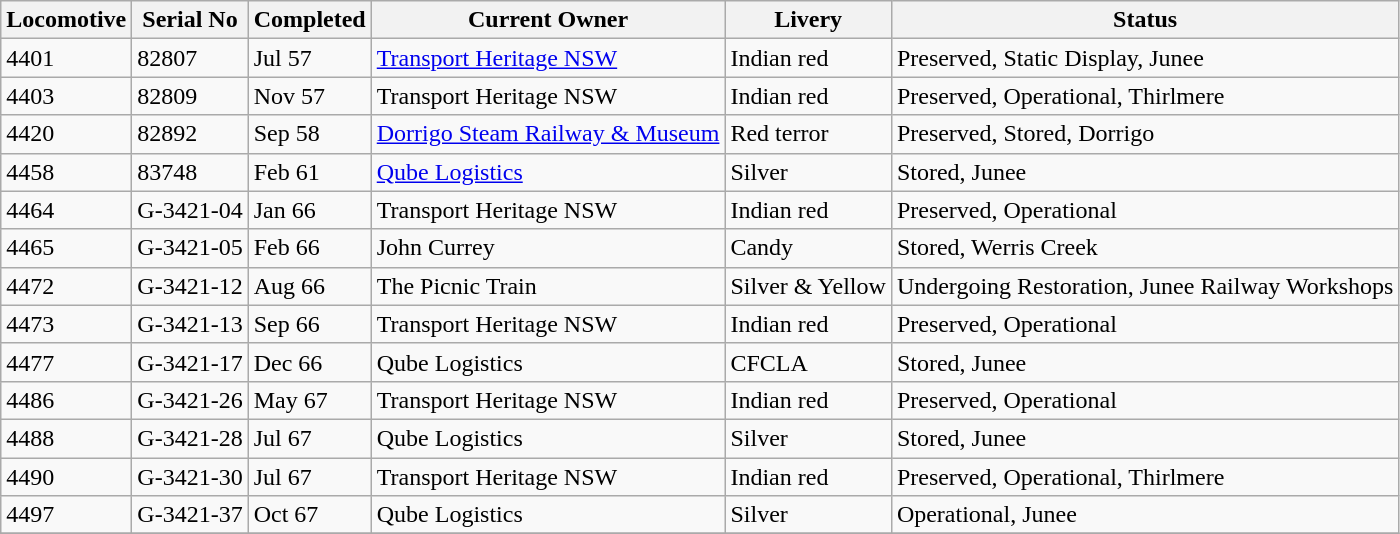<table class="wikitable sortable">
<tr>
<th>Locomotive</th>
<th>Serial No</th>
<th>Completed</th>
<th>Current Owner</th>
<th>Livery</th>
<th>Status</th>
</tr>
<tr>
<td>4401</td>
<td>82807</td>
<td>Jul 57</td>
<td><a href='#'>Transport Heritage NSW</a></td>
<td>Indian red</td>
<td>Preserved, Static Display, Junee</td>
</tr>
<tr>
<td>4403</td>
<td>82809</td>
<td>Nov 57</td>
<td>Transport Heritage NSW</td>
<td>Indian red</td>
<td>Preserved, Operational, Thirlmere</td>
</tr>
<tr>
<td>4420</td>
<td>82892</td>
<td>Sep 58</td>
<td><a href='#'>Dorrigo Steam Railway & Museum</a></td>
<td>Red terror</td>
<td>Preserved, Stored, Dorrigo</td>
</tr>
<tr>
<td>4458</td>
<td>83748</td>
<td>Feb 61</td>
<td><a href='#'>Qube Logistics</a></td>
<td>Silver</td>
<td>Stored, Junee</td>
</tr>
<tr>
<td>4464</td>
<td>G-3421-04</td>
<td>Jan 66</td>
<td>Transport Heritage NSW</td>
<td>Indian red</td>
<td>Preserved, Operational</td>
</tr>
<tr>
<td>4465</td>
<td>G-3421-05</td>
<td>Feb 66</td>
<td>John Currey</td>
<td>Candy</td>
<td>Stored, Werris Creek</td>
</tr>
<tr>
<td>4472</td>
<td>G-3421-12</td>
<td>Aug 66</td>
<td>The Picnic Train</td>
<td>Silver & Yellow</td>
<td>Undergoing Restoration, Junee Railway Workshops</td>
</tr>
<tr>
<td>4473</td>
<td>G-3421-13</td>
<td>Sep 66</td>
<td>Transport Heritage NSW</td>
<td>Indian red</td>
<td>Preserved, Operational</td>
</tr>
<tr>
<td>4477</td>
<td>G-3421-17</td>
<td>Dec 66</td>
<td>Qube Logistics</td>
<td>CFCLA</td>
<td>Stored, Junee</td>
</tr>
<tr>
<td>4486</td>
<td>G-3421-26</td>
<td>May 67</td>
<td>Transport Heritage NSW</td>
<td>Indian red</td>
<td>Preserved, Operational</td>
</tr>
<tr>
<td>4488</td>
<td>G-3421-28</td>
<td>Jul 67</td>
<td>Qube Logistics</td>
<td>Silver</td>
<td>Stored, Junee</td>
</tr>
<tr>
<td>4490</td>
<td>G-3421-30</td>
<td>Jul 67</td>
<td>Transport Heritage NSW</td>
<td>Indian red</td>
<td>Preserved, Operational, Thirlmere</td>
</tr>
<tr>
<td>4497</td>
<td>G-3421-37</td>
<td>Oct 67</td>
<td>Qube Logistics</td>
<td>Silver</td>
<td>Operational, Junee</td>
</tr>
<tr>
</tr>
</table>
